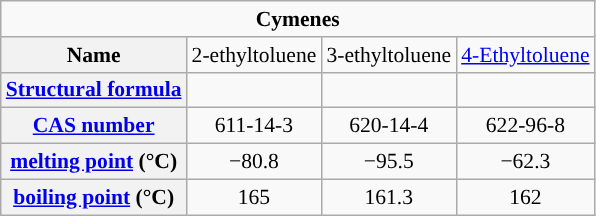<table class="wikitable" style="text-align:center; font-size:90%">
<tr>
<td colspan="4" class="colspan="><strong>Cymenes</strong></td>
</tr>
<tr>
<th>Name</th>
<td>2-ethyltoluene</td>
<td>3-ethyltoluene</td>
<td><a href='#'>4-Ethyltoluene</a></td>
</tr>
<tr>
<th><a href='#'>Structural formula</a></th>
<td></td>
<td></td>
<td></td>
</tr>
<tr>
<th><a href='#'>CAS number</a></th>
<td>611-14-3</td>
<td>620-14-4</td>
<td>622-96-8</td>
</tr>
<tr>
<th><a href='#'>melting point</a> (°C)</th>
<td>−80.8</td>
<td>−95.5</td>
<td>−62.3</td>
</tr>
<tr>
<th><a href='#'>boiling point</a> (°C)</th>
<td>165</td>
<td>161.3</td>
<td>162</td>
</tr>
</table>
